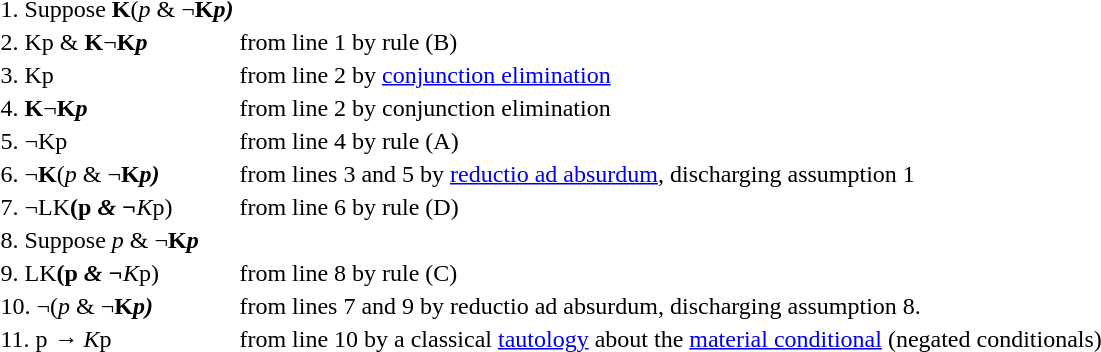<table>
<tr>
<td>1. Suppose <strong>K</strong>(<em>p</em> & ¬<strong>K<strong><em>p<em>)</td>
</tr>
<tr>
<td>2. </strong>K</em></strong>p</em> & <strong>K</strong>¬<strong>K<strong><em>p<em></td>
<td>from line 1 by rule (B)</td>
</tr>
<tr>
<td>3. </strong>K</em></strong>p</em></td>
<td>from line 2 by <a href='#'>conjunction elimination</a></td>
</tr>
<tr>
<td>4. <strong>K</strong>¬<strong>K<strong><em>p<em></td>
<td>from line 2 by conjunction elimination</td>
</tr>
<tr>
<td>5. ¬</strong>K</em></strong>p</em></td>
<td>from line 4 by rule (A)</td>
</tr>
<tr>
<td>6. ¬<strong>K</strong>(<em>p</em> & ¬<strong>K<strong><em>p<em>)</td>
<td>from lines 3 and 5 by <a href='#'>reductio ad absurdum</a>, discharging assumption 1</td>
</tr>
<tr>
<td>7. ¬</strong>LK<strong>(</em>p<em> & ¬</strong>K</em></strong>p</em>)</td>
<td>from line 6 by rule (D)</td>
</tr>
<tr>
<td>8. Suppose <em>p</em> & ¬<strong>K<strong><em>p<em></td>
</tr>
<tr>
<td>9. </strong>LK<strong>(</em>p<em> & ¬</strong>K</em></strong>p</em>)</td>
<td>from line 8 by rule (C)</td>
</tr>
<tr>
<td>10. ¬(<em>p</em> & ¬<strong>K<strong><em>p<em>)</td>
<td>from lines 7 and 9 by reductio ad absurdum, discharging assumption 8.</td>
</tr>
<tr>
<td>11. </em>p<em> → </strong>K</em></strong>p</em></td>
<td>from line 10 by a classical <a href='#'>tautology</a> about the <a href='#'>material conditional</a> (negated conditionals)</td>
</tr>
</table>
